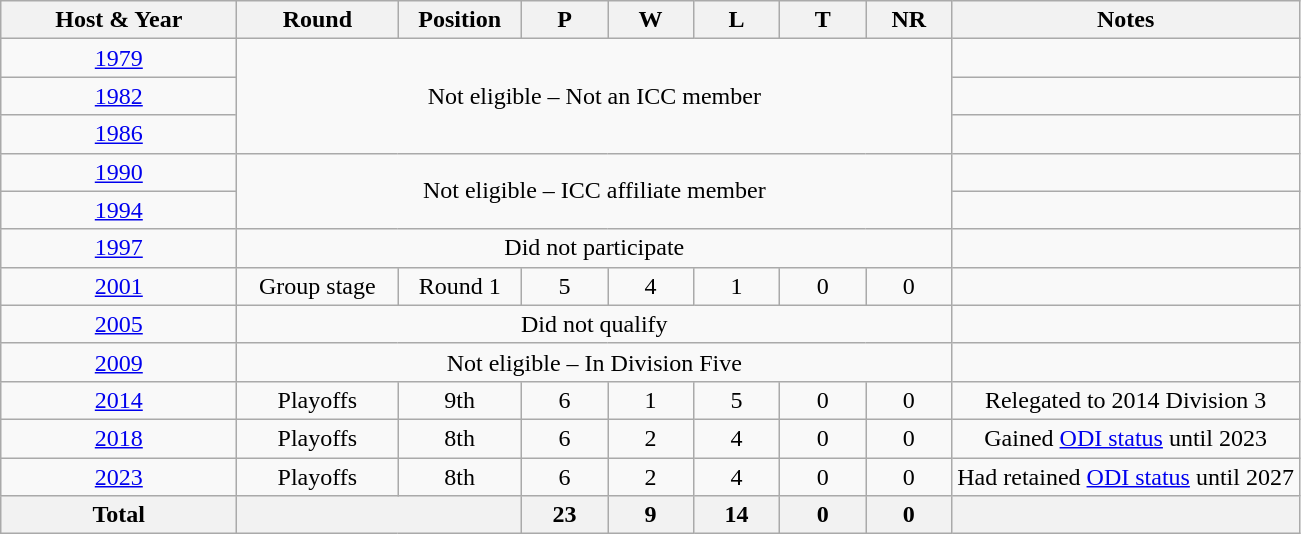<table class="wikitable" style="text-align: center;">
<tr>
<th width=150>Host & Year</th>
<th width=100>Round</th>
<th width=75>Position</th>
<th width=50>P</th>
<th width=50>W</th>
<th width=50>L</th>
<th width=50>T</th>
<th width=50>NR</th>
<th>Notes</th>
</tr>
<tr>
<td> <a href='#'>1979</a></td>
<td colspan="7" rowspan="3">Not eligible – Not an ICC member</td>
<td></td>
</tr>
<tr>
<td> <a href='#'>1982</a></td>
<td></td>
</tr>
<tr>
<td> <a href='#'>1986</a></td>
<td></td>
</tr>
<tr>
<td> <a href='#'>1990</a></td>
<td colspan="7" rowspan="2">Not eligible – ICC affiliate member</td>
<td></td>
</tr>
<tr>
<td> <a href='#'>1994</a></td>
<td></td>
</tr>
<tr>
<td> <a href='#'>1997</a></td>
<td colspan="7">Did not participate</td>
<td></td>
</tr>
<tr>
<td> <a href='#'>2001</a></td>
<td>Group stage</td>
<td>Round 1</td>
<td>5</td>
<td>4</td>
<td>1</td>
<td>0</td>
<td>0</td>
<td></td>
</tr>
<tr>
<td> <a href='#'>2005</a></td>
<td colspan="7">Did not qualify</td>
<td></td>
</tr>
<tr>
<td> <a href='#'>2009</a></td>
<td colspan="7">Not eligible – In Division Five</td>
<td></td>
</tr>
<tr>
<td> <a href='#'>2014</a></td>
<td>Playoffs</td>
<td>9th</td>
<td>6</td>
<td>1</td>
<td>5</td>
<td>0</td>
<td>0</td>
<td>Relegated to 2014 Division 3</td>
</tr>
<tr>
<td> <a href='#'>2018</a></td>
<td>Playoffs</td>
<td>8th</td>
<td>6</td>
<td>2</td>
<td>4</td>
<td>0</td>
<td>0</td>
<td>Gained <a href='#'>ODI status</a> until 2023</td>
</tr>
<tr>
<td> <a href='#'>2023</a></td>
<td>Playoffs</td>
<td>8th</td>
<td>6</td>
<td>2</td>
<td>4</td>
<td>0</td>
<td>0</td>
<td>Had retained <a href='#'>ODI status</a> until 2027</td>
</tr>
<tr>
<th>Total</th>
<th colspan="2"></th>
<th>23</th>
<th>9</th>
<th>14</th>
<th>0</th>
<th>0</th>
<th></th>
</tr>
</table>
